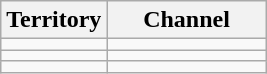<table class="wikitable">
<tr>
<th style="width: 40%;">Territory</th>
<th style="width: 60%;">Channel</th>
</tr>
<tr>
<td></td>
<td></td>
</tr>
<tr>
<td></td>
<td></td>
</tr>
<tr>
<td></td>
<td></td>
</tr>
</table>
